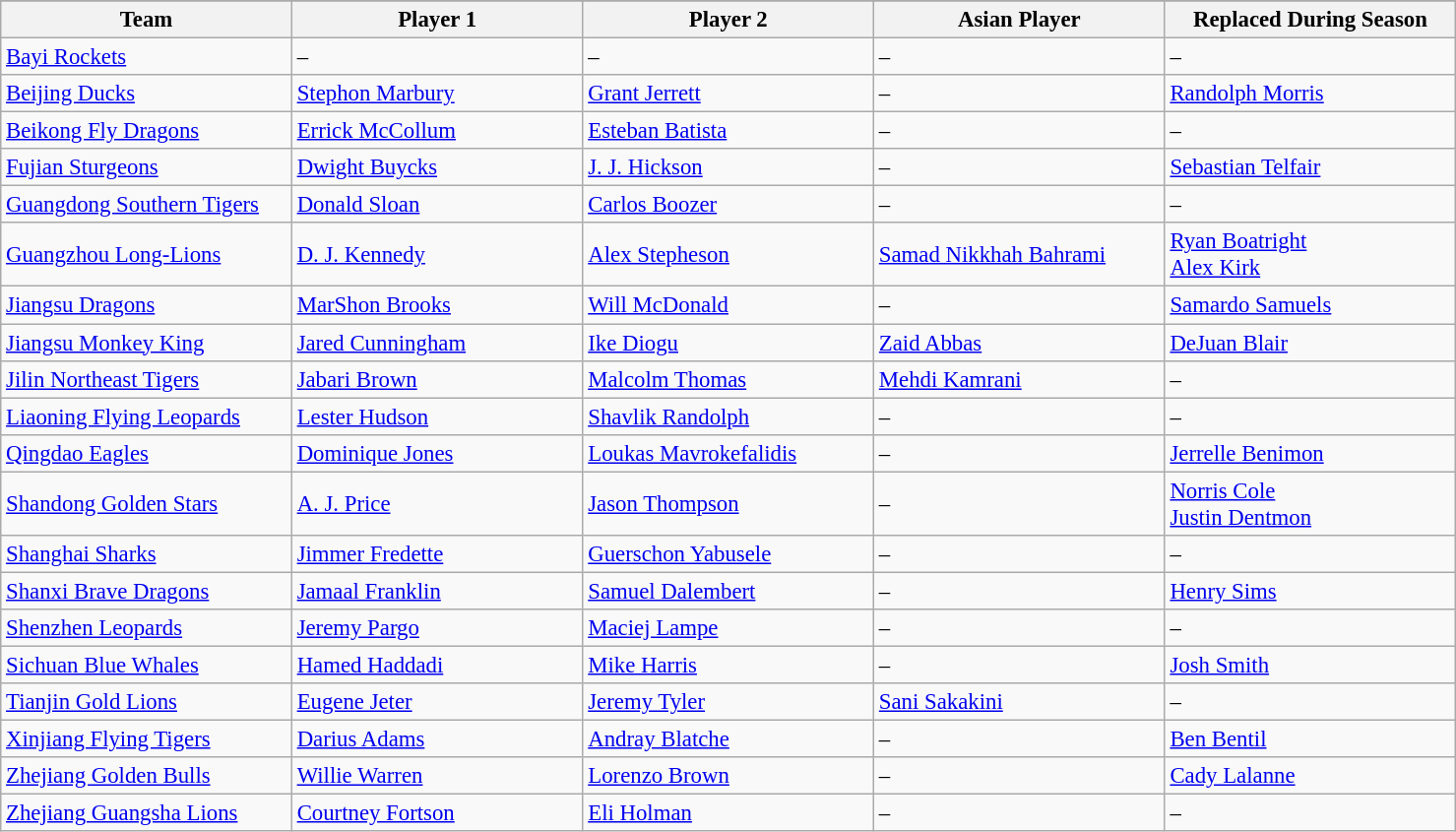<table class="wikitable" style="font-size:95%;">
<tr>
</tr>
<tr>
<th width="190"><strong>Team</strong></th>
<th width="190"><strong>Player 1</strong></th>
<th width="190"><strong>Player 2</strong></th>
<th width="190"><strong>Asian Player</strong></th>
<th width="190"><strong>Replaced During Season</strong></th>
</tr>
<tr>
<td><a href='#'>Bayi Rockets</a></td>
<td>–</td>
<td>–</td>
<td>–</td>
<td>–</td>
</tr>
<tr>
<td><a href='#'>Beijing Ducks</a></td>
<td> <a href='#'>Stephon Marbury</a></td>
<td> <a href='#'>Grant Jerrett</a></td>
<td>–</td>
<td> <a href='#'>Randolph Morris</a></td>
</tr>
<tr>
<td><a href='#'>Beikong Fly Dragons</a></td>
<td> <a href='#'>Errick McCollum</a></td>
<td> <a href='#'>Esteban Batista</a></td>
<td>–</td>
<td>–</td>
</tr>
<tr>
<td><a href='#'>Fujian Sturgeons</a></td>
<td> <a href='#'>Dwight Buycks</a></td>
<td> <a href='#'>J. J. Hickson</a></td>
<td>–</td>
<td> <a href='#'>Sebastian Telfair</a></td>
</tr>
<tr>
<td><a href='#'>Guangdong Southern Tigers</a></td>
<td> <a href='#'>Donald Sloan</a></td>
<td> <a href='#'>Carlos Boozer</a></td>
<td>–</td>
<td>–</td>
</tr>
<tr>
<td><a href='#'>Guangzhou Long-Lions</a></td>
<td> <a href='#'>D. J. Kennedy</a></td>
<td> <a href='#'>Alex Stepheson</a></td>
<td> <a href='#'>Samad Nikkhah Bahrami</a></td>
<td> <a href='#'>Ryan Boatright</a><br> <a href='#'>Alex Kirk</a></td>
</tr>
<tr>
<td><a href='#'>Jiangsu Dragons</a></td>
<td> <a href='#'>MarShon Brooks</a></td>
<td> <a href='#'>Will McDonald</a></td>
<td>–</td>
<td> <a href='#'>Samardo Samuels</a></td>
</tr>
<tr>
<td><a href='#'>Jiangsu Monkey King</a></td>
<td> <a href='#'>Jared Cunningham</a></td>
<td> <a href='#'>Ike Diogu</a></td>
<td> <a href='#'>Zaid Abbas</a></td>
<td> <a href='#'>DeJuan Blair</a></td>
</tr>
<tr>
<td><a href='#'>Jilin Northeast Tigers</a></td>
<td> <a href='#'>Jabari Brown</a></td>
<td> <a href='#'>Malcolm Thomas</a></td>
<td> <a href='#'>Mehdi Kamrani</a></td>
<td>–</td>
</tr>
<tr>
<td><a href='#'>Liaoning Flying Leopards</a></td>
<td> <a href='#'>Lester Hudson</a></td>
<td> <a href='#'>Shavlik Randolph</a></td>
<td>–</td>
<td>–</td>
</tr>
<tr>
<td><a href='#'>Qingdao Eagles</a></td>
<td> <a href='#'>Dominique Jones</a></td>
<td> <a href='#'>Loukas Mavrokefalidis</a></td>
<td>–</td>
<td> <a href='#'>Jerrelle Benimon</a></td>
</tr>
<tr>
<td><a href='#'>Shandong Golden Stars</a></td>
<td> <a href='#'>A. J. Price</a></td>
<td> <a href='#'>Jason Thompson</a></td>
<td>–</td>
<td> <a href='#'>Norris Cole</a><br> <a href='#'>Justin Dentmon</a></td>
</tr>
<tr>
<td><a href='#'>Shanghai Sharks</a></td>
<td> <a href='#'>Jimmer Fredette</a></td>
<td> <a href='#'>Guerschon Yabusele</a></td>
<td>–</td>
<td>–</td>
</tr>
<tr>
<td><a href='#'>Shanxi Brave Dragons</a></td>
<td> <a href='#'>Jamaal Franklin</a></td>
<td> <a href='#'>Samuel Dalembert</a></td>
<td>–</td>
<td> <a href='#'>Henry Sims</a></td>
</tr>
<tr>
<td><a href='#'>Shenzhen Leopards</a></td>
<td> <a href='#'>Jeremy Pargo</a></td>
<td> <a href='#'>Maciej Lampe</a></td>
<td>–</td>
<td>–</td>
</tr>
<tr>
<td><a href='#'>Sichuan Blue Whales</a></td>
<td> <a href='#'>Hamed Haddadi</a></td>
<td> <a href='#'>Mike Harris</a></td>
<td>–</td>
<td> <a href='#'>Josh Smith</a></td>
</tr>
<tr>
<td><a href='#'>Tianjin Gold Lions</a></td>
<td> <a href='#'>Eugene Jeter</a></td>
<td> <a href='#'>Jeremy Tyler</a></td>
<td> <a href='#'>Sani Sakakini</a></td>
<td>–</td>
</tr>
<tr>
<td><a href='#'>Xinjiang Flying Tigers</a></td>
<td> <a href='#'>Darius Adams</a></td>
<td> <a href='#'>Andray Blatche</a></td>
<td>–</td>
<td> <a href='#'>Ben Bentil</a></td>
</tr>
<tr>
<td><a href='#'>Zhejiang Golden Bulls</a></td>
<td> <a href='#'>Willie Warren</a></td>
<td> <a href='#'>Lorenzo Brown</a></td>
<td>–</td>
<td> <a href='#'>Cady Lalanne</a></td>
</tr>
<tr>
<td><a href='#'>Zhejiang Guangsha Lions</a></td>
<td> <a href='#'>Courtney Fortson</a></td>
<td> <a href='#'>Eli Holman</a></td>
<td>–</td>
<td>–</td>
</tr>
</table>
